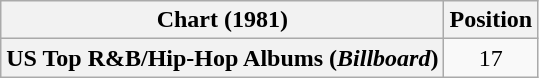<table class="wikitable plainrowheaders" style="text-align:center">
<tr>
<th scope="col">Chart (1981)</th>
<th scope="col">Position</th>
</tr>
<tr>
<th scope="row">US Top R&B/Hip-Hop Albums (<em>Billboard</em>)</th>
<td>17</td>
</tr>
</table>
